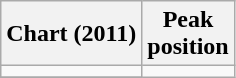<table class="wikitable sortable">
<tr>
<th>Chart (2011)</th>
<th>Peak<br>position</th>
</tr>
<tr>
<td></td>
</tr>
<tr>
</tr>
</table>
